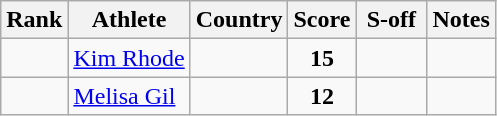<table class="wikitable sortable" style="text-align:center">
<tr>
<th>Rank</th>
<th>Athlete</th>
<th>Country</th>
<th>Score</th>
<th width="40">S-off</th>
<th class="unsortable">Notes</th>
</tr>
<tr>
<td></td>
<td align=left><a href='#'>Kim Rhode</a></td>
<td align=left></td>
<td><strong>15</strong></td>
<td></td>
<td></td>
</tr>
<tr>
<td></td>
<td align=left><a href='#'>Melisa Gil</a></td>
<td align=left></td>
<td><strong>12</strong></td>
<td></td>
<td></td>
</tr>
</table>
